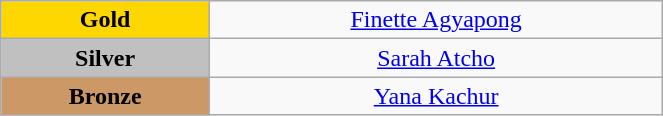<table class="wikitable" style="text-align:center; " width="35%">
<tr>
<td bgcolor="gold"><strong>Gold</strong></td>
<td><a href='#'>Finette Agyapong</a><br>  <small><em></em></small></td>
</tr>
<tr>
<td bgcolor="silver"><strong>Silver</strong></td>
<td><a href='#'>Sarah Atcho</a><br>  <small><em></em></small></td>
</tr>
<tr>
<td bgcolor="CC9966"><strong>Bronze</strong></td>
<td><a href='#'>Yana Kachur</a><br>  <small><em></em></small></td>
</tr>
</table>
